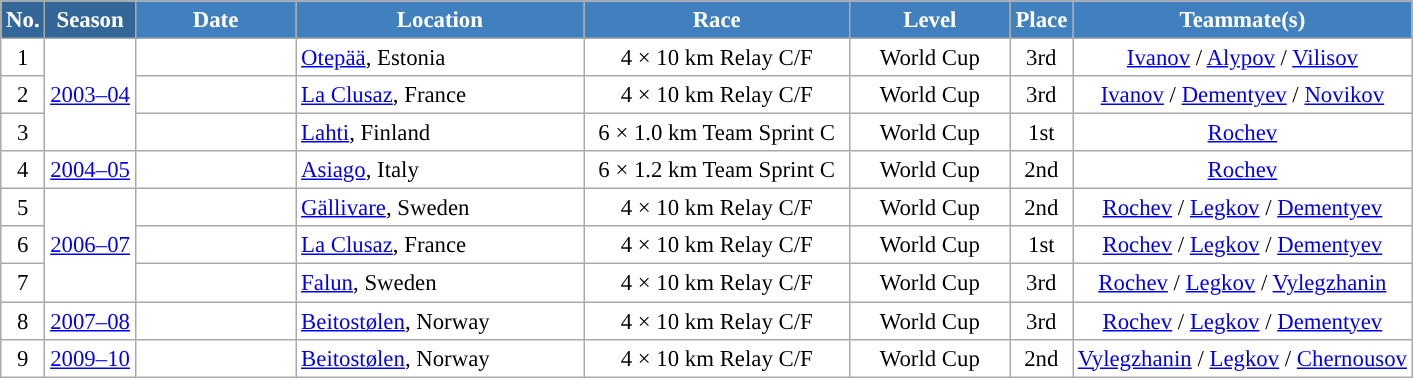<table class="wikitable sortable" style="font-size:95%; text-align:center; border:grey solid 1px; border-collapse:collapse; background:#ffffff;">
<tr style="background:#efefef;">
<th style="background-color:#369; color:white;">No.</th>
<th style="background-color:#369; color:white;">Season</th>
<th style="background-color:#4180be; color:white; width:100px;">Date</th>
<th style="background-color:#4180be; color:white; width:185px;">Location</th>
<th style="background-color:#4180be; color:white; width:170px;">Race</th>
<th style="background-color:#4180be; color:white; width:100px;">Level</th>
<th style="background-color:#4180be; color:white;">Place</th>
<th style="background-color:#4180be; color:white;">Teammate(s)</th>
</tr>
<tr>
<td>1</td>
<td rowspan="3"><a href='#'>2003–04</a></td>
<td style="text-align: right;"></td>
<td style="text-align: left;"> <a href='#'>Otepää</a>, Estonia</td>
<td>4 × 10 km Relay C/F</td>
<td>World Cup</td>
<td>3rd</td>
<td><a href='#'>Ivanov</a> / <a href='#'>Alypov</a> / <a href='#'>Vilisov</a></td>
</tr>
<tr>
<td>2</td>
<td style="text-align: right;"></td>
<td style="text-align: left;"> <a href='#'>La Clusaz</a>, France</td>
<td>4 × 10 km Relay C/F</td>
<td>World Cup</td>
<td>3rd</td>
<td><a href='#'>Ivanov</a> / <a href='#'>Dementyev</a> / <a href='#'>Novikov</a></td>
</tr>
<tr>
<td>3</td>
<td style="text-align: right;"></td>
<td style="text-align: left;"> <a href='#'>Lahti</a>, Finland</td>
<td>6 × 1.0 km Team Sprint C</td>
<td>World Cup</td>
<td>1st</td>
<td><a href='#'>Rochev</a></td>
</tr>
<tr>
<td>4</td>
<td><a href='#'>2004–05</a></td>
<td style="text-align: right;"></td>
<td style="text-align: left;"> <a href='#'>Asiago</a>, Italy</td>
<td>6 × 1.2 km Team Sprint C</td>
<td>World Cup</td>
<td>2nd</td>
<td><a href='#'>Rochev</a></td>
</tr>
<tr>
<td>5</td>
<td rowspan="3"><a href='#'>2006–07</a></td>
<td style="text-align: right;"></td>
<td style="text-align: left;"> <a href='#'>Gällivare</a>, Sweden</td>
<td>4 × 10 km Relay C/F</td>
<td>World Cup</td>
<td>2nd</td>
<td><a href='#'>Rochev</a> / <a href='#'>Legkov</a> / <a href='#'>Dementyev</a></td>
</tr>
<tr>
<td>6</td>
<td style="text-align: right;"></td>
<td style="text-align: left;"> <a href='#'>La Clusaz</a>, France</td>
<td>4 × 10 km Relay C/F</td>
<td>World Cup</td>
<td>1st</td>
<td><a href='#'>Rochev</a> / <a href='#'>Legkov</a> / <a href='#'>Dementyev</a></td>
</tr>
<tr>
<td>7</td>
<td style="text-align: right;"></td>
<td style="text-align: left;"> <a href='#'>Falun</a>, Sweden</td>
<td>4 × 10 km Relay C/F</td>
<td>World Cup</td>
<td>3rd</td>
<td><a href='#'>Rochev</a> / <a href='#'>Legkov</a> / <a href='#'>Vylegzhanin</a></td>
</tr>
<tr>
<td>8</td>
<td><a href='#'>2007–08</a></td>
<td style="text-align: right;"></td>
<td style="text-align: left;"> <a href='#'>Beitostølen</a>, Norway</td>
<td>4 × 10 km Relay C/F</td>
<td>World Cup</td>
<td>3rd</td>
<td><a href='#'>Rochev</a> / <a href='#'>Legkov</a> / <a href='#'>Dementyev</a></td>
</tr>
<tr>
<td>9</td>
<td><a href='#'>2009–10</a></td>
<td style="text-align: right;"></td>
<td style="text-align: left;"> <a href='#'>Beitostølen</a>, Norway</td>
<td>4 × 10 km Relay C/F</td>
<td>World Cup</td>
<td>2nd</td>
<td><a href='#'>Vylegzhanin</a> / <a href='#'>Legkov</a> / <a href='#'>Chernousov</a></td>
</tr>
</table>
